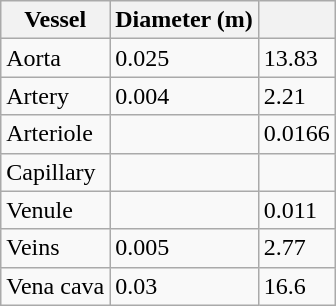<table class="wikitable">
<tr>
<th>Vessel</th>
<th>Diameter (m)</th>
<th></th>
</tr>
<tr>
<td>Aorta</td>
<td>0.025</td>
<td>13.83</td>
</tr>
<tr>
<td>Artery</td>
<td>0.004</td>
<td>2.21</td>
</tr>
<tr>
<td>Arteriole</td>
<td></td>
<td>0.0166</td>
</tr>
<tr>
<td>Capillary</td>
<td></td>
<td></td>
</tr>
<tr>
<td>Venule</td>
<td></td>
<td>0.011</td>
</tr>
<tr>
<td>Veins</td>
<td>0.005</td>
<td>2.77</td>
</tr>
<tr>
<td>Vena cava</td>
<td>0.03</td>
<td>16.6</td>
</tr>
</table>
